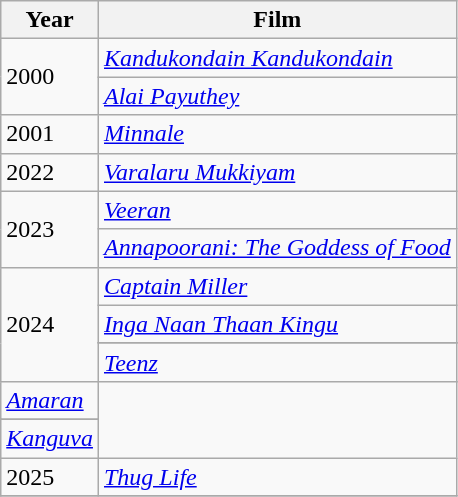<table class="wikitable sortable">
<tr>
<th>Year</th>
<th>Film</th>
</tr>
<tr>
<td rowspan="2">2000</td>
<td><em><a href='#'>Kandukondain Kandukondain</a></em></td>
</tr>
<tr>
<td><em><a href='#'>Alai Payuthey</a></em></td>
</tr>
<tr>
<td>2001</td>
<td><em><a href='#'>Minnale</a></em></td>
</tr>
<tr>
<td>2022</td>
<td><em><a href='#'>Varalaru Mukkiyam</a></em></td>
</tr>
<tr>
<td rowspan="2">2023</td>
<td><em><a href='#'>Veeran</a></em></td>
</tr>
<tr>
<td><em><a href='#'>Annapoorani: The Goddess of Food</a></em></td>
</tr>
<tr>
<td rowspan="5">2024</td>
<td><em><a href='#'>Captain Miller</a></em></td>
</tr>
<tr>
<td><em><a href='#'>Inga Naan Thaan Kingu</a></em></td>
</tr>
<tr>
</tr>
<tr>
<td><em><a href='#'>Teenz</a></em></td>
</tr>
<tr>
</tr>
<tr>
<td><em><a href='#'>Amaran</a></em></td>
</tr>
<tr>
</tr>
<tr>
<td><em><a href='#'>Kanguva</a></em></td>
</tr>
<tr>
<td rowspan="1">2025</td>
<td><em><a href='#'>Thug Life</a></em></td>
</tr>
<tr>
</tr>
</table>
